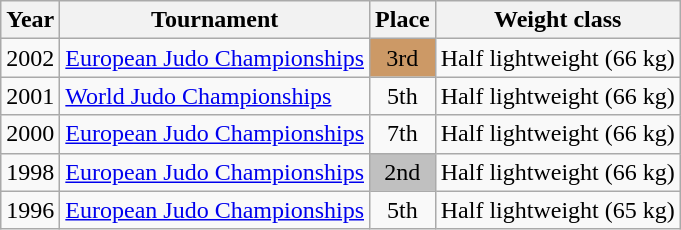<table class=wikitable>
<tr>
<th>Year</th>
<th>Tournament</th>
<th>Place</th>
<th>Weight class</th>
</tr>
<tr>
<td>2002</td>
<td><a href='#'>European Judo Championships</a></td>
<td bgcolor="cc9966" align="center">3rd</td>
<td>Half lightweight (66 kg)</td>
</tr>
<tr>
<td>2001</td>
<td><a href='#'>World Judo Championships</a></td>
<td align="center">5th</td>
<td>Half lightweight (66 kg)</td>
</tr>
<tr>
<td>2000</td>
<td><a href='#'>European Judo Championships</a></td>
<td align="center">7th</td>
<td>Half lightweight (66 kg)</td>
</tr>
<tr>
<td>1998</td>
<td><a href='#'>European Judo Championships</a></td>
<td bgcolor="silver" align="center">2nd</td>
<td>Half lightweight (66 kg)</td>
</tr>
<tr>
<td>1996</td>
<td><a href='#'>European Judo Championships</a></td>
<td align="center">5th</td>
<td>Half lightweight (65 kg)</td>
</tr>
</table>
